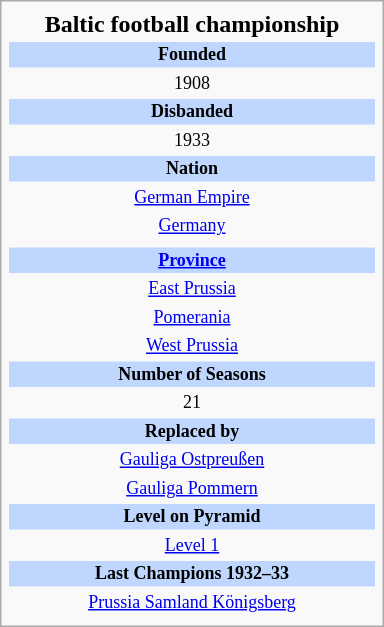<table class="infobox football" style="width: 16em; text-align: center;">
<tr>
<th style="font-size: 16px;">Baltic football championship</th>
</tr>
<tr>
<td style="font-size: 12px; background: #BFD7FF;"><strong>Founded</strong></td>
</tr>
<tr>
<td style="font-size: 12px;">1908</td>
</tr>
<tr>
<td style="font-size: 12px; background: #BFD7FF;"><strong>Disbanded</strong></td>
</tr>
<tr>
<td style="font-size: 12px;">1933</td>
</tr>
<tr>
<td style="font-size: 12px; background: #BFD7FF;"><strong>Nation</strong></td>
</tr>
<tr>
<td style="font-size: 12px;"> <a href='#'>German Empire</a></td>
</tr>
<tr>
<td style="font-size: 12px;"> <a href='#'>Germany</a></td>
</tr>
<tr>
<td style="font-size: 11px; line-height: 15px;"></td>
</tr>
<tr>
<td style="font-size: 12px; background: #BFD7FF;"><strong><a href='#'>Province</a></strong></td>
</tr>
<tr>
<td style="font-size: 12px;"><a href='#'>East Prussia</a></td>
</tr>
<tr>
<td style="font-size: 12px;"><a href='#'>Pomerania</a></td>
</tr>
<tr>
<td style="font-size: 12px;"><a href='#'>West Prussia</a></td>
</tr>
<tr>
<td style="font-size: 12px; background: #BFD7FF;"><strong>Number of Seasons</strong></td>
</tr>
<tr>
<td style="font-size: 12px;">21</td>
</tr>
<tr>
<td style="font-size: 12px; background: #BFD7FF;"><strong>Replaced by</strong></td>
</tr>
<tr>
<td style="font-size: 12px;"><a href='#'>Gauliga Ostpreußen</a></td>
</tr>
<tr>
<td style="font-size: 12px;"><a href='#'>Gauliga Pommern</a></td>
</tr>
<tr>
<td style="font-size: 12px; background: #BFD7FF;"><strong>Level on Pyramid</strong></td>
</tr>
<tr>
<td style="font-size: 12px;"><a href='#'>Level 1</a></td>
</tr>
<tr>
<td style="font-size: 12px; background: #BFD7FF;"><strong>Last Champions 1932–33</strong></td>
</tr>
<tr>
<td style="font-size: 12px;"><a href='#'>Prussia Samland Königsberg</a></td>
</tr>
<tr>
</tr>
</table>
